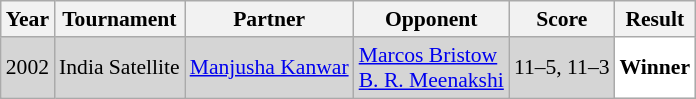<table class="sortable wikitable" style="font-size: 90%;">
<tr>
<th>Year</th>
<th>Tournament</th>
<th>Partner</th>
<th>Opponent</th>
<th>Score</th>
<th>Result</th>
</tr>
<tr style="background:#D5D5D5">
<td align="center">2002</td>
<td align="left">India Satellite</td>
<td align="left"> <a href='#'>Manjusha Kanwar</a></td>
<td align="left"> <a href='#'>Marcos Bristow</a> <br>  <a href='#'>B. R. Meenakshi</a></td>
<td align="left">11–5, 11–3</td>
<td style="text-align:left; background:white"> <strong>Winner</strong></td>
</tr>
</table>
